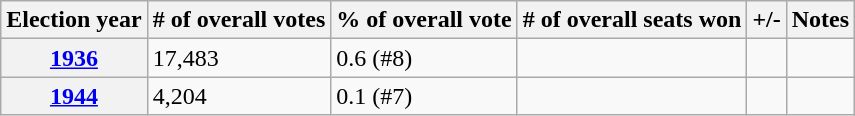<table class=wikitable>
<tr>
<th>Election year</th>
<th># of overall votes</th>
<th>% of overall vote</th>
<th># of overall seats won</th>
<th>+/-</th>
<th>Notes</th>
</tr>
<tr>
<th><a href='#'>1936</a></th>
<td>17,483</td>
<td>0.6 (#8)</td>
<td></td>
<td></td>
<td></td>
</tr>
<tr>
<th><a href='#'>1944</a></th>
<td>4,204</td>
<td>0.1 (#7)</td>
<td></td>
<td></td>
<td></td>
</tr>
</table>
